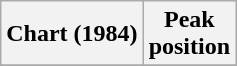<table class="wikitable plainrowheaders">
<tr>
<th>Chart (1984)</th>
<th>Peak<br>position</th>
</tr>
<tr>
</tr>
</table>
